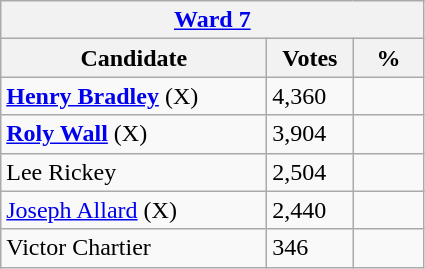<table class="wikitable">
<tr>
<th colspan="3"><a href='#'>Ward 7</a></th>
</tr>
<tr>
<th style="width: 170px">Candidate</th>
<th style="width: 50px">Votes</th>
<th style="width: 40px">%</th>
</tr>
<tr>
<td><strong><a href='#'>Henry Bradley</a></strong> (X)</td>
<td>4,360</td>
<td></td>
</tr>
<tr>
<td><strong><a href='#'>Roly Wall</a></strong> (X)</td>
<td>3,904</td>
<td></td>
</tr>
<tr>
<td>Lee Rickey</td>
<td>2,504</td>
<td></td>
</tr>
<tr>
<td><a href='#'>Joseph Allard</a> (X)</td>
<td>2,440</td>
<td></td>
</tr>
<tr>
<td>Victor Chartier</td>
<td>346</td>
<td></td>
</tr>
</table>
